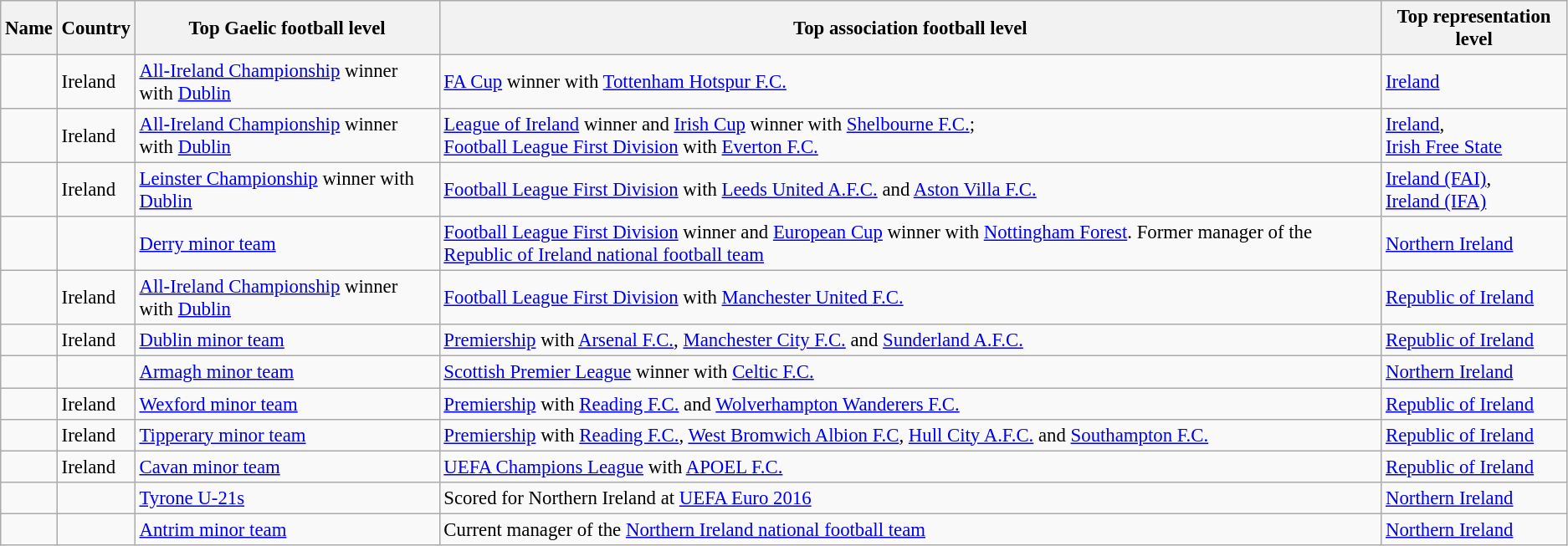<table class="wikitable" style="font-size: 95%;">
<tr>
<th>Name</th>
<th>Country</th>
<th>Top Gaelic football level</th>
<th>Top association football level</th>
<th>Top representation level</th>
</tr>
<tr>
<td></td>
<td>Ireland</td>
<td><a href='#'>All-Ireland Championship</a> winner with <a href='#'>Dublin</a></td>
<td><a href='#'>FA Cup</a> winner with <a href='#'>Tottenham Hotspur F.C.</a></td>
<td><a href='#'>Ireland</a></td>
</tr>
<tr>
<td></td>
<td>Ireland</td>
<td><a href='#'>All-Ireland Championship</a> winner with <a href='#'>Dublin</a></td>
<td><a href='#'>League of Ireland</a> winner and <a href='#'>Irish Cup</a> winner with <a href='#'>Shelbourne F.C.</a>;<br><a href='#'>Football League First Division</a> with <a href='#'>Everton F.C.</a></td>
<td><a href='#'>Ireland</a>,<br><a href='#'>Irish Free State</a></td>
</tr>
<tr>
<td></td>
<td>Ireland</td>
<td><a href='#'>Leinster Championship</a> winner with <a href='#'>Dublin</a></td>
<td><a href='#'>Football League First Division</a> with <a href='#'>Leeds United A.F.C.</a> and <a href='#'>Aston Villa F.C.</a></td>
<td><a href='#'>Ireland (FAI)</a>,<br><a href='#'>Ireland (IFA)</a></td>
</tr>
<tr>
<td></td>
<td></td>
<td><a href='#'>Derry minor team</a></td>
<td><a href='#'>Football League First Division</a> winner and <a href='#'>European Cup</a> winner with <a href='#'>Nottingham Forest</a>. Former manager of the <a href='#'>Republic of Ireland national football team</a></td>
<td><a href='#'>Northern Ireland</a></td>
</tr>
<tr>
<td></td>
<td>Ireland</td>
<td><a href='#'>All-Ireland Championship</a> winner with <a href='#'>Dublin</a></td>
<td><a href='#'>Football League First Division</a> with <a href='#'>Manchester United F.C.</a></td>
<td><a href='#'>Republic of Ireland</a></td>
</tr>
<tr>
<td></td>
<td>Ireland</td>
<td><a href='#'>Dublin minor team</a></td>
<td><a href='#'>Premiership</a> with <a href='#'>Arsenal F.C.</a>, <a href='#'>Manchester City F.C.</a> and <a href='#'>Sunderland A.F.C.</a></td>
<td><a href='#'>Republic of Ireland</a></td>
</tr>
<tr>
<td></td>
<td></td>
<td><a href='#'>Armagh minor team</a></td>
<td><a href='#'>Scottish Premier League</a> winner with <a href='#'>Celtic F.C.</a></td>
<td><a href='#'>Northern Ireland</a></td>
</tr>
<tr>
<td></td>
<td>Ireland</td>
<td><a href='#'>Wexford minor team</a></td>
<td><a href='#'>Premiership</a> with <a href='#'>Reading F.C.</a> and <a href='#'>Wolverhampton Wanderers F.C.</a></td>
<td><a href='#'>Republic of Ireland</a></td>
</tr>
<tr>
<td></td>
<td>Ireland</td>
<td><a href='#'>Tipperary minor team</a></td>
<td><a href='#'>Premiership</a> with <a href='#'>Reading F.C.</a>, <a href='#'>West Bromwich Albion F.C</a>, <a href='#'>Hull City A.F.C.</a> and <a href='#'>Southampton F.C.</a></td>
<td><a href='#'>Republic of Ireland</a></td>
</tr>
<tr>
<td></td>
<td>Ireland</td>
<td><a href='#'>Cavan minor team</a></td>
<td><a href='#'>UEFA Champions League</a> with <a href='#'>APOEL F.C.</a></td>
<td><a href='#'>Republic of Ireland</a></td>
</tr>
<tr>
<td></td>
<td></td>
<td><a href='#'>Tyrone U-21s</a></td>
<td>Scored for Northern Ireland at <a href='#'>UEFA Euro 2016</a></td>
<td><a href='#'>Northern Ireland</a></td>
</tr>
<tr>
<td></td>
<td></td>
<td><a href='#'>Antrim minor team</a></td>
<td>Current manager of the <a href='#'>Northern Ireland national football team</a></td>
<td><a href='#'>Northern Ireland</a></td>
</tr>
</table>
